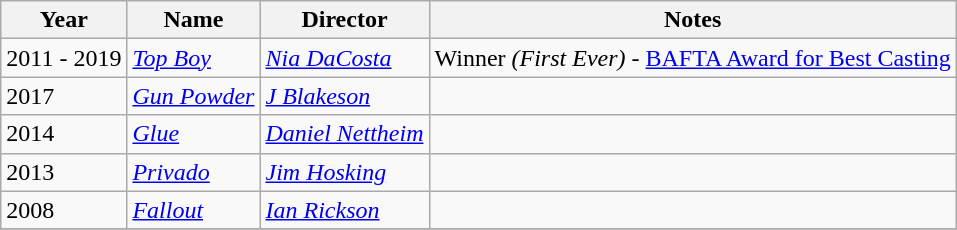<table class="wikitable">
<tr>
<th>Year</th>
<th>Name</th>
<th>Director</th>
<th>Notes</th>
</tr>
<tr>
<td>2011 - 2019</td>
<td><em><a href='#'>Top Boy</a></em></td>
<td><em><a href='#'>Nia DaCosta</a></em></td>
<td>Winner <em>(First Ever)</em> - <a href='#'>BAFTA Award for Best Casting</a></td>
</tr>
<tr>
<td>2017</td>
<td><em><a href='#'>Gun Powder</a></em></td>
<td><em><a href='#'>J Blakeson</a></em></td>
<td></td>
</tr>
<tr>
<td>2014</td>
<td><em><a href='#'>Glue</a></em></td>
<td><em><a href='#'>Daniel Nettheim</a></em></td>
<td></td>
</tr>
<tr>
<td>2013</td>
<td><em><a href='#'>Privado</a></em></td>
<td><em><a href='#'>Jim Hosking</a></em></td>
<td></td>
</tr>
<tr>
<td>2008</td>
<td><em><a href='#'>Fallout</a></em></td>
<td><em><a href='#'>Ian Rickson</a></em></td>
<td></td>
</tr>
<tr>
</tr>
</table>
